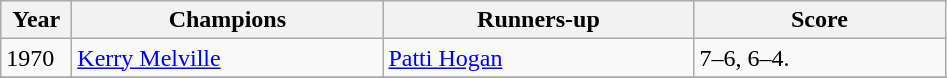<table class="wikitable">
<tr>
<th style="width:40px">Year</th>
<th style="width:200px">Champions</th>
<th style="width:200px">Runners-up</th>
<th style="width:160px" class="unsortable">Score</th>
</tr>
<tr>
<td>1970</td>
<td> <a href='#'>Kerry Melville</a></td>
<td> <a href='#'>Patti Hogan</a></td>
<td>7–6, 6–4.</td>
</tr>
<tr>
</tr>
</table>
